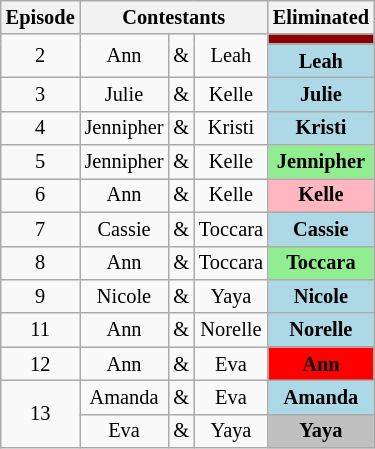<table class="wikitable" border="2" style="text-align:center; font-size:85%;">
<tr>
<th>Episode</th>
<th colspan="3">Contestants</th>
<th>Eliminated</th>
</tr>
<tr>
<td rowspan="2">2</td>
<td rowspan="2">Ann</td>
<td rowspan="2">&</td>
<td rowspan="2">Leah</td>
<td style="background:darkred"><strong></strong></td>
</tr>
<tr>
<td style="background:lightblue"><strong>Leah</strong></td>
</tr>
<tr>
<td>3</td>
<td>Julie</td>
<td>&</td>
<td>Kelle</td>
<td style="background:lightblue"><strong>Julie</strong></td>
</tr>
<tr>
<td>4</td>
<td>Jennipher</td>
<td>&</td>
<td>Kristi</td>
<td style="background:lightblue"><strong>Kristi</strong></td>
</tr>
<tr>
<td>5</td>
<td>Jennipher</td>
<td>&</td>
<td>Kelle</td>
<td style="background:lightgreen"><strong>Jennipher</strong></td>
</tr>
<tr>
<td>6</td>
<td>Ann</td>
<td>&</td>
<td>Kelle</td>
<td style="background:lightpink"><strong>Kelle</strong></td>
</tr>
<tr>
<td>7</td>
<td>Cassie</td>
<td>&</td>
<td>Toccara</td>
<td style="background:lightblue"><strong>Cassie</strong></td>
</tr>
<tr>
<td>8</td>
<td>Ann</td>
<td>&</td>
<td>Toccara</td>
<td style="background:lightgreen"><strong>Toccara</strong></td>
</tr>
<tr>
<td>9</td>
<td>Nicole</td>
<td>&</td>
<td>Yaya</td>
<td style="background:lightblue"><strong>Nicole</strong></td>
</tr>
<tr>
<td>11</td>
<td>Ann</td>
<td>&</td>
<td>Norelle</td>
<td style="background:lightblue"><strong>Norelle</strong></td>
</tr>
<tr>
<td>12</td>
<td>Ann</td>
<td>&</td>
<td>Eva</td>
<td style="background:red"><strong>Ann</strong></td>
</tr>
<tr>
<td rowspan="2">13</td>
<td>Amanda</td>
<td>&</td>
<td>Eva</td>
<td style="background:lightblue"><strong>Amanda</strong></td>
</tr>
<tr>
<td>Eva</td>
<td>&</td>
<td>Yaya</td>
<td style="background:silver"><strong>Yaya</strong></td>
</tr>
</table>
